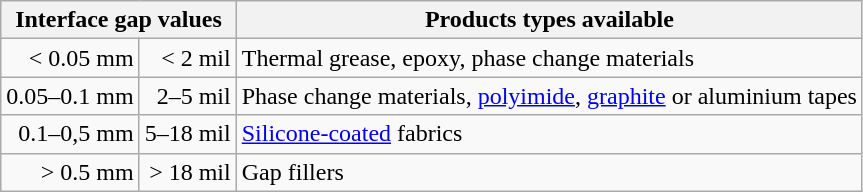<table class="wikitable">
<tr>
<th colspan=2>Interface gap values</th>
<th>Products types available</th>
</tr>
<tr>
<td align=right>< 0.05 mm</td>
<td align=right>< 2 mil</td>
<td>Thermal grease, epoxy, phase change materials</td>
</tr>
<tr>
<td align=right>0.05–0.1 mm</td>
<td align=right>2–5 mil</td>
<td>Phase change materials, <a href='#'>polyimide</a>, <a href='#'>graphite</a> or aluminium tapes</td>
</tr>
<tr>
<td align=right>0.1–0,5 mm</td>
<td align=right>5–18 mil</td>
<td><a href='#'>Silicone-coated</a> fabrics</td>
</tr>
<tr>
<td align=right>> 0.5 mm</td>
<td align=right>> 18 mil</td>
<td>Gap fillers</td>
</tr>
</table>
